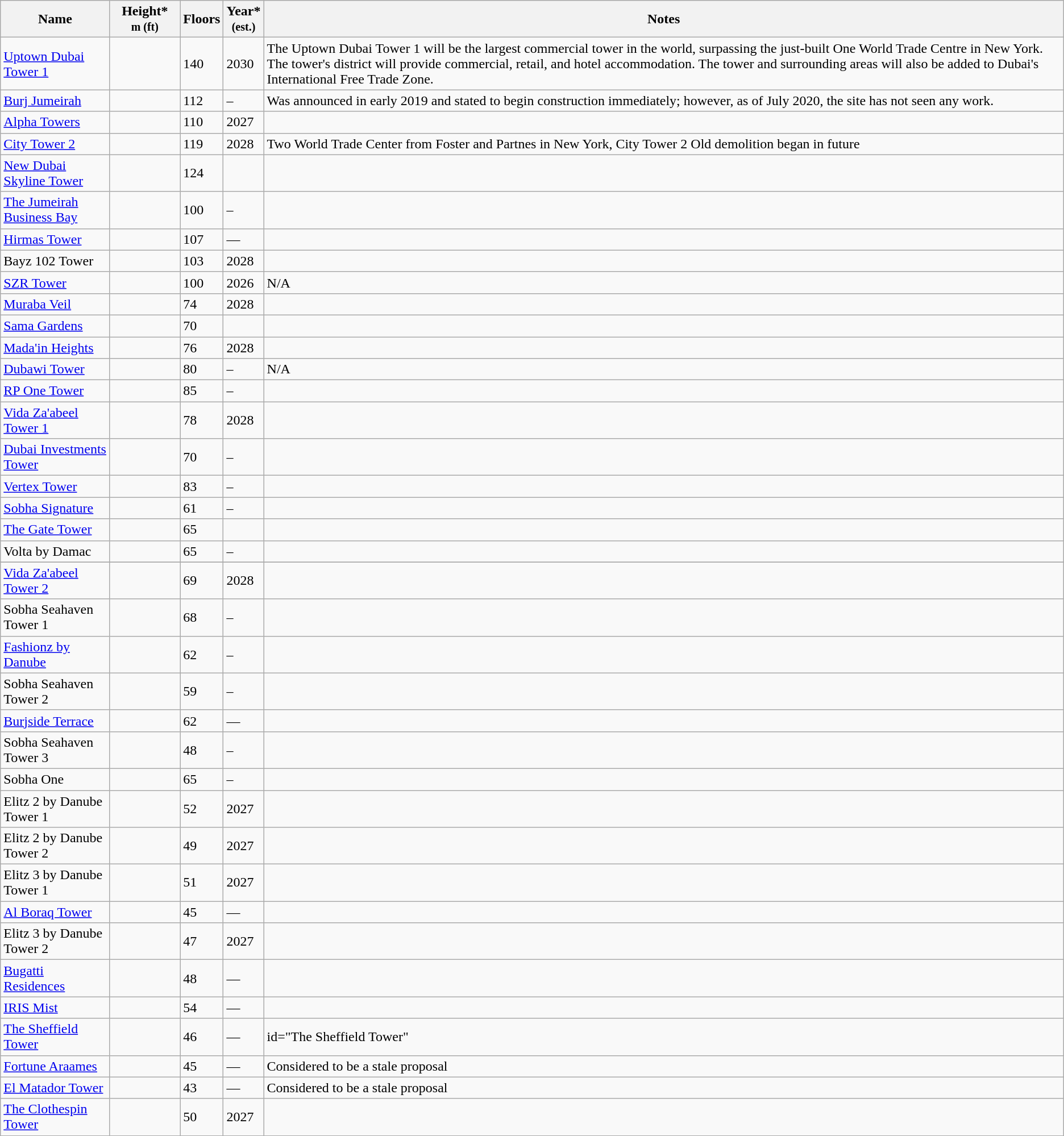<table class="wikitable sortable">
<tr>
<th scope="col">Name</th>
<th style="width:75px;">Height*<br><small>m (ft)</small></th>
<th scope="col">Floors</th>
<th scope="col">Year*<br><small>(est.)</small></th>
<th class="unsortable">Notes</th>
</tr>
<tr>
<td><a href='#'>Uptown Dubai Tower 1</a></td>
<td></td>
<td>140</td>
<td>2030</td>
<td>The Uptown Dubai Tower 1 will be the largest commercial tower in the world, surpassing the just-built One World Trade Centre in New York. The tower's district will provide commercial, retail, and hotel accommodation. The tower and surrounding areas will also be added to Dubai's International Free Trade Zone.</td>
</tr>
<tr>
<td><a href='#'>Burj Jumeirah</a></td>
<td></td>
<td>112</td>
<td>–</td>
<td>Was announced in early 2019 and stated to begin construction immediately; however, as of July 2020, the site has not seen any work.</td>
</tr>
<tr>
<td><a href='#'>Alpha Towers</a></td>
<td></td>
<td>110</td>
<td>2027</td>
<td></td>
</tr>
<tr>
<td><a href='#'>City Tower 2</a></td>
<td></td>
<td>119</td>
<td>2028</td>
<td>Two World Trade Center from Foster and Partnes in New York, City Tower 2 Old demolition began in future</td>
</tr>
<tr>
<td><a href='#'>New Dubai Skyline Tower</a></td>
<td></td>
<td>124</td>
<td></td>
<td></td>
</tr>
<tr>
<td><a href='#'>The Jumeirah Business Bay</a></td>
<td></td>
<td>100</td>
<td>–</td>
<td></td>
</tr>
<tr>
<td><a href='#'>Hirmas Tower</a></td>
<td></td>
<td>107</td>
<td>—</td>
<td></td>
</tr>
<tr>
<td>Bayz 102 Tower</td>
<td></td>
<td>103</td>
<td>2028</td>
<td></td>
</tr>
<tr>
<td><a href='#'>SZR Tower</a></td>
<td></td>
<td>100</td>
<td>2026</td>
<td>N/A</td>
</tr>
<tr>
<td><a href='#'>Muraba Veil</a></td>
<td></td>
<td>74</td>
<td>2028</td>
<td></td>
</tr>
<tr>
<td><a href='#'>Sama Gardens</a></td>
<td></td>
<td>70</td>
<td></td>
<td></td>
</tr>
<tr>
<td><a href='#'>Mada'in Heights</a></td>
<td></td>
<td>76</td>
<td>2028</td>
<td></td>
</tr>
<tr>
<td><a href='#'>Dubawi Tower</a></td>
<td></td>
<td>80</td>
<td>–</td>
<td>N/A</td>
</tr>
<tr>
<td><a href='#'>RP One Tower</a></td>
<td></td>
<td>85</td>
<td>–</td>
<td></td>
</tr>
<tr>
<td><a href='#'>Vida Za'abeel Tower 1</a></td>
<td></td>
<td>78</td>
<td>2028</td>
<td></td>
</tr>
<tr>
<td><a href='#'>Dubai Investments Tower</a></td>
<td></td>
<td>70</td>
<td>–</td>
<td></td>
</tr>
<tr>
<td><a href='#'>Vertex Tower</a></td>
<td></td>
<td>83</td>
<td>–</td>
<td></td>
</tr>
<tr>
<td><a href='#'>Sobha Signature</a></td>
<td></td>
<td>61</td>
<td>–</td>
<td></td>
</tr>
<tr>
<td><a href='#'>The Gate Tower</a></td>
<td></td>
<td>65</td>
<td></td>
<td></td>
</tr>
<tr>
<td>Volta by Damac</td>
<td></td>
<td>65</td>
<td>–</td>
<td></td>
</tr>
<tr>
</tr>
<tr>
<td><a href='#'>Vida Za'abeel Tower 2</a></td>
<td></td>
<td>69</td>
<td>2028</td>
<td></td>
</tr>
<tr>
<td>Sobha Seahaven Tower 1</td>
<td></td>
<td>68</td>
<td>–</td>
<td></td>
</tr>
<tr>
<td><a href='#'>Fashionz by Danube</a></td>
<td></td>
<td>62</td>
<td>–</td>
<td></td>
</tr>
<tr>
<td>Sobha Seahaven Tower 2</td>
<td></td>
<td>59</td>
<td>–</td>
<td></td>
</tr>
<tr>
<td><a href='#'>Burjside Terrace</a></td>
<td></td>
<td>62</td>
<td>—</td>
<td></td>
</tr>
<tr>
<td>Sobha Seahaven Tower 3</td>
<td></td>
<td>48</td>
<td>–</td>
<td></td>
</tr>
<tr>
<td>Sobha One</td>
<td></td>
<td>65</td>
<td>–</td>
<td></td>
</tr>
<tr>
<td>Elitz 2 by Danube Tower 1</td>
<td></td>
<td>52</td>
<td>2027</td>
<td></td>
</tr>
<tr>
<td>Elitz 2 by Danube Tower 2</td>
<td></td>
<td>49</td>
<td>2027</td>
<td></td>
</tr>
<tr>
<td>Elitz 3 by Danube Tower 1</td>
<td></td>
<td>51</td>
<td>2027</td>
<td></td>
</tr>
<tr>
<td><a href='#'>Al Boraq Tower</a></td>
<td></td>
<td>45</td>
<td>—</td>
<td></td>
</tr>
<tr>
<td>Elitz 3 by Danube Tower 2</td>
<td></td>
<td>47</td>
<td>2027</td>
<td></td>
</tr>
<tr>
<td><a href='#'>Bugatti Residences</a></td>
<td></td>
<td>48</td>
<td>—</td>
<td></td>
</tr>
<tr>
<td><a href='#'>IRIS Mist</a></td>
<td></td>
<td>54</td>
<td>—</td>
<td></td>
</tr>
<tr>
<td><a href='#'>The Sheffield Tower</a></td>
<td></td>
<td>46</td>
<td>—</td>
<td>id="The Sheffield Tower"</td>
</tr>
<tr id="Fortune Araames">
<td><a href='#'>Fortune Araames</a></td>
<td></td>
<td>45</td>
<td>—</td>
<td>Considered to be a stale proposal</td>
</tr>
<tr>
<td><a href='#'>El Matador Tower</a></td>
<td></td>
<td>43</td>
<td>—</td>
<td>Considered to be a stale proposal</td>
</tr>
<tr>
<td><a href='#'>The Clothespin Tower</a></td>
<td></td>
<td>50</td>
<td>2027</td>
<td></td>
</tr>
</table>
